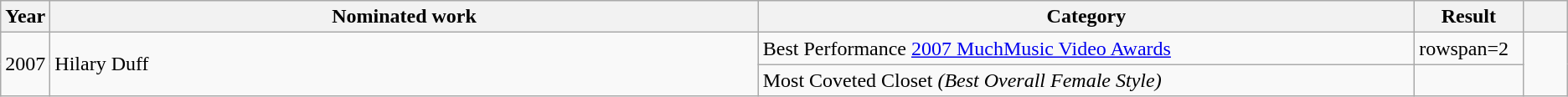<table class="wikitable sortable">
<tr>
<th scope="col" style="width:1em;">Year</th>
<th scope="col" style="width:39em;">Nominated work</th>
<th scope="col" style="width:36em;">Category</th>
<th scope="col" style="width:5em;">Result</th>
<th scope="col" style="width:2em;" class="unsortable"></th>
</tr>
<tr>
<td rowspan=2>2007</td>
<td rowspan=2>Hilary Duff</td>
<td>Best Performance <a href='#'>2007 MuchMusic Video Awards</a></td>
<td>rowspan=2 </td>
<td style="text-align:center;" rowspan=2></td>
</tr>
<tr>
<td>Most Coveted Closet <em>(Best Overall Female Style)</em></td>
</tr>
</table>
